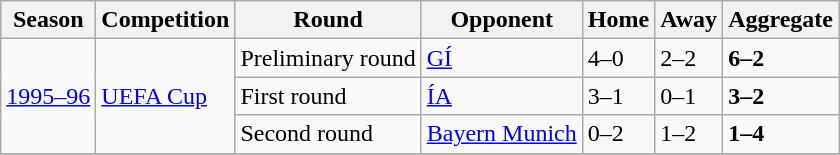<table class="wikitable">
<tr>
<th>Season</th>
<th>Competition</th>
<th>Round</th>
<th>Opponent</th>
<th>Home</th>
<th>Away</th>
<th>Aggregate</th>
</tr>
<tr>
<td rowspan=3><a href='#'>1995–96</a></td>
<td rowspan=3><a href='#'>UEFA Cup</a></td>
<td>Preliminary round</td>
<td> <a href='#'>GÍ</a></td>
<td align="centr">4–0</td>
<td align="centr">2–2</td>
<td align="centr"><strong>6–2</strong></td>
</tr>
<tr>
<td>First round</td>
<td> <a href='#'>ÍA</a></td>
<td align="centr">3–1</td>
<td align="centr">0–1</td>
<td align="centr"><strong>3–2</strong></td>
</tr>
<tr>
<td>Second round</td>
<td> <a href='#'>Bayern Munich</a></td>
<td align="centr">0–2</td>
<td align="centr">1–2</td>
<td align="centr"><strong>1–4</strong></td>
</tr>
<tr>
</tr>
</table>
